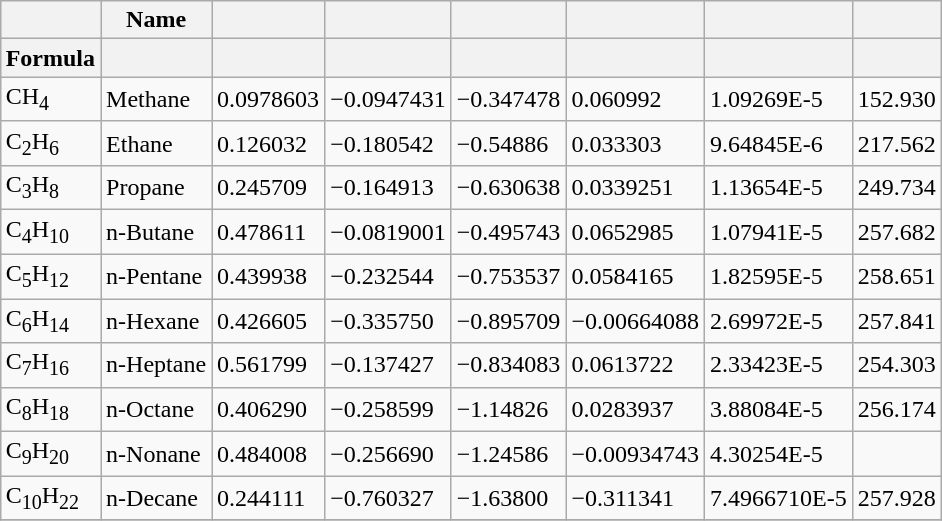<table class="wikitable collapsible collapsed" align="right">
<tr>
<th></th>
<th>Name</th>
<th></th>
<th></th>
<th></th>
<th></th>
<th></th>
<th></th>
</tr>
<tr>
<th>Formula</th>
<th></th>
<th></th>
<th></th>
<th></th>
<th></th>
<th></th>
<th></th>
</tr>
<tr>
<td>CH<sub>4</sub></td>
<td>Methane</td>
<td>0.0978603</td>
<td>−0.0947431</td>
<td>−0.347478</td>
<td>0.060992</td>
<td>1.09269E-5</td>
<td>152.930</td>
</tr>
<tr>
<td>C<sub>2</sub>H<sub>6</sub></td>
<td>Ethane</td>
<td>0.126032</td>
<td>−0.180542</td>
<td>−0.54886</td>
<td>0.033303</td>
<td>9.64845E-6</td>
<td>217.562</td>
</tr>
<tr>
<td>C<sub>3</sub>H<sub>8</sub></td>
<td>Propane</td>
<td>0.245709</td>
<td>−0.164913</td>
<td>−0.630638</td>
<td>0.0339251</td>
<td>1.13654E-5</td>
<td>249.734</td>
</tr>
<tr>
<td>C<sub>4</sub>H<sub>10</sub></td>
<td>n-Butane</td>
<td>0.478611</td>
<td>−0.0819001</td>
<td>−0.495743</td>
<td>0.0652985</td>
<td>1.07941E-5</td>
<td>257.682</td>
</tr>
<tr>
<td>C<sub>5</sub>H<sub>12</sub></td>
<td>n-Pentane</td>
<td>0.439938</td>
<td>−0.232544</td>
<td>−0.753537</td>
<td>0.0584165</td>
<td>1.82595E-5</td>
<td>258.651</td>
</tr>
<tr>
<td>C<sub>6</sub>H<sub>14</sub></td>
<td>n-Hexane</td>
<td>0.426605</td>
<td>−0.335750</td>
<td>−0.895709</td>
<td>−0.00664088</td>
<td>2.69972E-5</td>
<td>257.841</td>
</tr>
<tr>
<td>C<sub>7</sub>H<sub>16</sub></td>
<td>n-Heptane</td>
<td>0.561799</td>
<td>−0.137427</td>
<td>−0.834083</td>
<td>0.0613722</td>
<td>2.33423E-5</td>
<td>254.303</td>
</tr>
<tr>
<td>C<sub>8</sub>H<sub>18</sub></td>
<td>n-Octane</td>
<td>0.406290</td>
<td>−0.258599</td>
<td>−1.14826</td>
<td>0.0283937</td>
<td>3.88084E-5</td>
<td>256.174</td>
</tr>
<tr>
<td>C<sub>9</sub>H<sub>20</sub></td>
<td>n-Nonane</td>
<td>0.484008</td>
<td>−0.256690</td>
<td>−1.24586</td>
<td>−0.00934743</td>
<td>4.30254E-5</td>
<td></td>
</tr>
<tr>
<td>C<sub>10</sub>H<sub>22</sub></td>
<td>n-Decane</td>
<td>0.244111</td>
<td>−0.760327</td>
<td>−1.63800</td>
<td>−0.311341</td>
<td>7.4966710E-5</td>
<td>257.928</td>
</tr>
<tr>
</tr>
</table>
